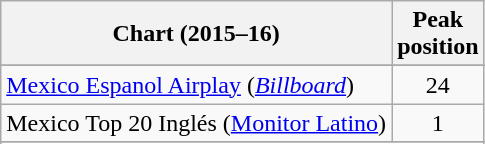<table class="wikitable sortable plainrowheaders">
<tr>
<th scope="col">Chart (2015–16)</th>
<th scope="col">Peak<br>position</th>
</tr>
<tr>
</tr>
<tr>
<td><a href='#'>Mexico Espanol Airplay</a> (<em><a href='#'>Billboard</a></em>)</td>
<td style="text-align:center;">24</td>
</tr>
<tr>
<td>Mexico Top 20 Inglés (<a href='#'>Monitor Latino</a>)</td>
<td style="text-align:center;">1</td>
</tr>
<tr>
</tr>
<tr>
</tr>
<tr>
</tr>
</table>
